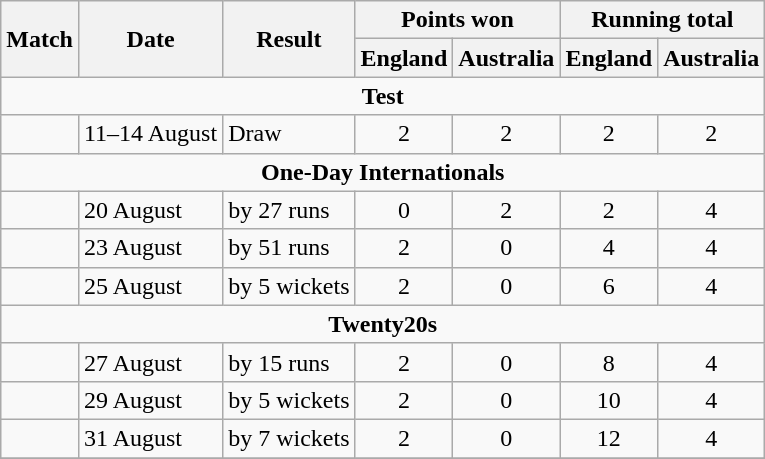<table class="wikitable" style="text-align:center;">
<tr>
<th rowspan="2">Match</th>
<th rowspan="2">Date</th>
<th rowspan="2">Result</th>
<th colspan="2">Points won</th>
<th colspan="2">Running total</th>
</tr>
<tr>
<th>England</th>
<th>Australia</th>
<th>England</th>
<th>Australia</th>
</tr>
<tr>
<td colspan="7"><strong>Test</strong></td>
</tr>
<tr>
<td style="text-align:left"></td>
<td style="text-align:left">11–14 August</td>
<td style="text-align:left">Draw</td>
<td>2</td>
<td>2</td>
<td>2</td>
<td>2</td>
</tr>
<tr>
<td colspan="7"><strong>One-Day Internationals</strong></td>
</tr>
<tr>
<td style="text-align:left"></td>
<td style="text-align:left">20 August</td>
<td style="text-align:left"> by 27 runs</td>
<td>0</td>
<td>2</td>
<td>2</td>
<td>4</td>
</tr>
<tr>
<td style="text-align:left"></td>
<td style="text-align:left">23 August</td>
<td style="text-align:left"> by 51 runs</td>
<td>2</td>
<td>0</td>
<td>4</td>
<td>4</td>
</tr>
<tr>
<td style="text-align:left"></td>
<td style="text-align:left">25 August</td>
<td style="text-align:left"> by 5 wickets</td>
<td>2</td>
<td>0</td>
<td>6</td>
<td>4</td>
</tr>
<tr>
<td colspan="7"><strong>Twenty20s</strong></td>
</tr>
<tr>
<td style="text-align:left"></td>
<td style="text-align:left">27 August</td>
<td style="text-align:left"> by 15 runs</td>
<td>2</td>
<td>0</td>
<td>8</td>
<td>4</td>
</tr>
<tr>
<td style="text-align:left"></td>
<td style="text-align:left">29 August</td>
<td style="text-align:left"> by 5 wickets</td>
<td>2</td>
<td>0</td>
<td>10</td>
<td>4</td>
</tr>
<tr>
<td style="text-align:left"></td>
<td style="text-align:left">31 August</td>
<td style="text-align:left"> by 7 wickets</td>
<td>2</td>
<td>0</td>
<td>12</td>
<td>4</td>
</tr>
<tr>
</tr>
</table>
